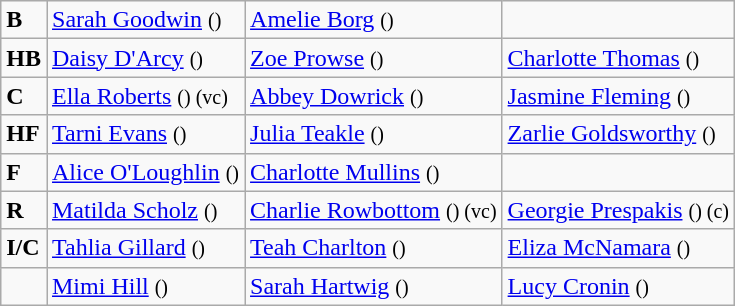<table class="wikitable">
<tr>
<td><strong>B</strong></td>
<td><a href='#'>Sarah Goodwin</a> <small>()</small></td>
<td><a href='#'>Amelie Borg</a> <small>()</small></td>
<td></td>
</tr>
<tr>
<td><strong>HB</strong></td>
<td><a href='#'>Daisy D'Arcy</a> <small>()</small></td>
<td><a href='#'>Zoe Prowse</a> <small>()</small></td>
<td><a href='#'>Charlotte Thomas</a> <small>()</small></td>
</tr>
<tr>
<td><strong>C</strong></td>
<td><a href='#'>Ella Roberts</a> <small>() (vc)</small></td>
<td><a href='#'>Abbey Dowrick</a> <small>()</small></td>
<td><a href='#'>Jasmine Fleming</a> <small>()</small></td>
</tr>
<tr>
<td><strong>HF</strong></td>
<td><a href='#'>Tarni Evans</a> <small>()</small></td>
<td><a href='#'>Julia Teakle</a> <small>()</small></td>
<td><a href='#'>Zarlie Goldsworthy</a> <small>()</small></td>
</tr>
<tr>
<td><strong>F</strong></td>
<td><a href='#'>Alice O'Loughlin</a> <small>()</small></td>
<td><a href='#'>Charlotte Mullins</a> <small>()</small></td>
<td></td>
</tr>
<tr>
<td><strong>R</strong></td>
<td><a href='#'>Matilda Scholz</a> <small>()</small></td>
<td><a href='#'>Charlie Rowbottom</a> <small>() (vc)</small></td>
<td><a href='#'>Georgie Prespakis</a> <small>() (c)</small></td>
</tr>
<tr>
<td><strong>I/C</strong></td>
<td><a href='#'>Tahlia Gillard</a> <small>()</small></td>
<td><a href='#'>Teah Charlton</a> <small>()</small></td>
<td><a href='#'>Eliza McNamara</a> <small>()</small></td>
</tr>
<tr>
<td></td>
<td><a href='#'>Mimi Hill</a> <small>()</small></td>
<td><a href='#'>Sarah Hartwig</a> <small>()</small></td>
<td><a href='#'>Lucy Cronin</a> <small>()</small></td>
</tr>
</table>
